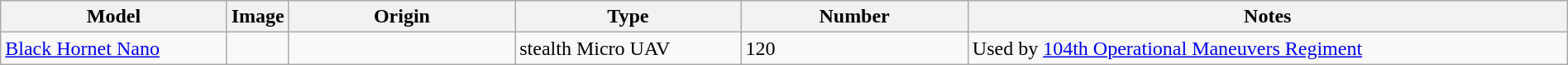<table class="wikitable" style="width:100%;">
<tr>
<th style="width:15%;">Model</th>
<th style="width:0%;">Image</th>
<th style="width:15%;">Origin</th>
<th style="width:15%;">Type</th>
<th style="width:15%;">Number</th>
<th style="width:40%;">Notes</th>
</tr>
<tr>
<td><a href='#'>Black Hornet Nano</a></td>
<td></td>
<td></td>
<td>stealth Micro UAV</td>
<td>120</td>
<td>Used by <a href='#'>104th Operational Maneuvers Regiment</a></td>
</tr>
</table>
